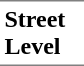<table border=0 cellspacing=0 cellpadding=3>
<tr>
<td style="border-bottom:solid 1px gray;border-top:solid 1px gray;" width=50 valign=top><strong>Street Level</strong></td>
</tr>
</table>
